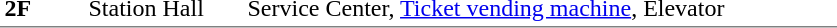<table table border=0 cellspacing=0 cellpadding=3>
<tr>
<td style="border-bottom:solid 1px gray;" width=50 rowspan=10 valign=top><strong>2F</strong></td>
<td style="border-top:solid 0px gray;border-bottom:solid 1px gray;" width=100 valign=top>Station Hall</td>
<td style="border-top:solid 0px gray;border-bottom:solid 1px gray;" width=390 valign=top>Service Center, <a href='#'>Ticket vending machine</a>, Elevator</td>
</tr>
</table>
